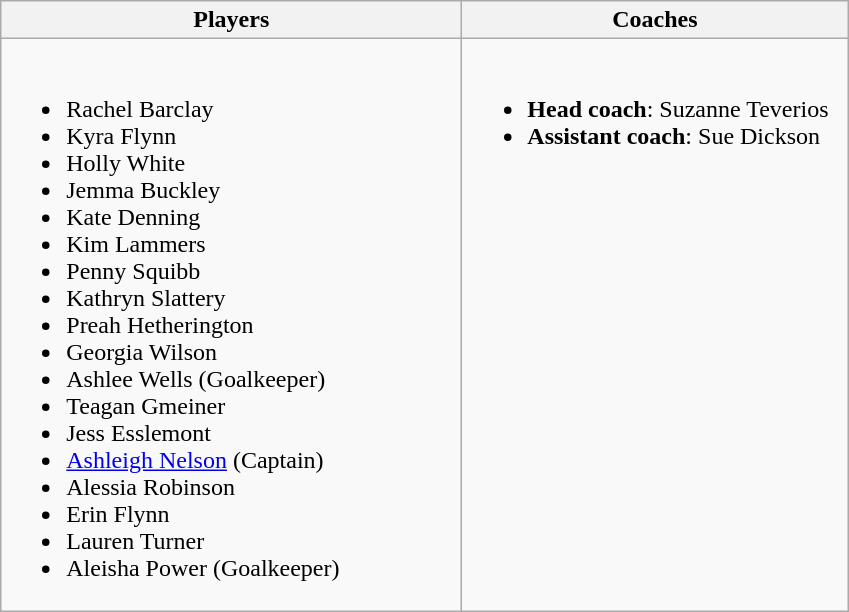<table class=wikitable>
<tr>
<th width=300 bgcolor=gainsboro>Players</th>
<th width=250 bgcolor=gainsboro>Coaches</th>
</tr>
<tr>
<td><br><ul><li>Rachel Barclay</li><li>Kyra Flynn</li><li>Holly White</li><li>Jemma Buckley</li><li>Kate Denning</li><li>Kim Lammers</li><li>Penny Squibb</li><li>Kathryn Slattery</li><li>Preah Hetherington</li><li>Georgia Wilson</li><li>Ashlee Wells (Goalkeeper)</li><li>Teagan Gmeiner</li><li>Jess Esslemont</li><li><a href='#'>Ashleigh Nelson</a> (Captain)</li><li>Alessia Robinson</li><li>Erin Flynn</li><li>Lauren Turner</li><li>Aleisha Power (Goalkeeper)</li></ul></td>
<td valign=top><br><ul><li><strong>Head coach</strong>: Suzanne Teverios</li><li><strong>Assistant coach</strong>: Sue Dickson</li></ul></td>
</tr>
</table>
